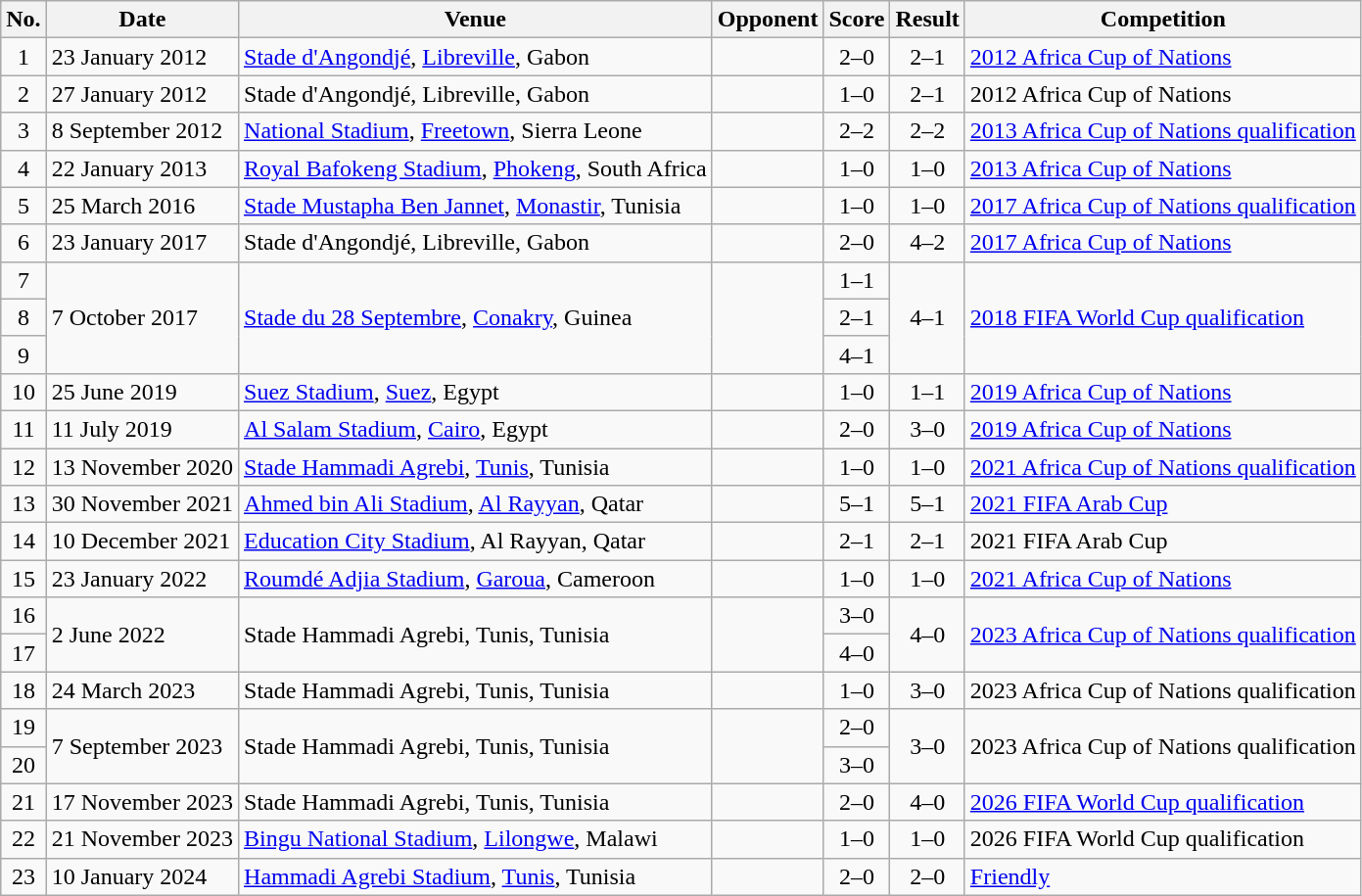<table class="wikitable sortable">
<tr>
<th scope="col">No.</th>
<th scope="col">Date</th>
<th scope="col">Venue</th>
<th scope="col">Opponent</th>
<th scope="col">Score</th>
<th scope="col">Result</th>
<th scope="col">Competition</th>
</tr>
<tr>
<td align="center">1</td>
<td>23 January 2012</td>
<td><a href='#'>Stade d'Angondjé</a>, <a href='#'>Libreville</a>, Gabon</td>
<td></td>
<td align="center">2–0</td>
<td align="center">2–1</td>
<td><a href='#'>2012 Africa Cup of Nations</a></td>
</tr>
<tr>
<td align="center">2</td>
<td>27 January 2012</td>
<td>Stade d'Angondjé, Libreville, Gabon</td>
<td></td>
<td align="center">1–0</td>
<td align="center">2–1</td>
<td>2012 Africa Cup of Nations</td>
</tr>
<tr>
<td align="center">3</td>
<td>8 September 2012</td>
<td><a href='#'>National Stadium</a>, <a href='#'>Freetown</a>, Sierra Leone</td>
<td></td>
<td align="center">2–2</td>
<td align="center">2–2</td>
<td><a href='#'>2013 Africa Cup of Nations qualification</a></td>
</tr>
<tr>
<td align="center">4</td>
<td>22 January 2013</td>
<td><a href='#'>Royal Bafokeng Stadium</a>, <a href='#'>Phokeng</a>, South Africa</td>
<td></td>
<td align="center">1–0</td>
<td align="center">1–0</td>
<td><a href='#'>2013 Africa Cup of Nations</a></td>
</tr>
<tr>
<td align="center">5</td>
<td>25 March 2016</td>
<td><a href='#'>Stade Mustapha Ben Jannet</a>, <a href='#'>Monastir</a>, Tunisia</td>
<td></td>
<td align="center">1–0</td>
<td align="center">1–0</td>
<td><a href='#'>2017 Africa Cup of Nations qualification</a></td>
</tr>
<tr>
<td align="center">6</td>
<td>23 January 2017</td>
<td>Stade d'Angondjé, Libreville, Gabon</td>
<td></td>
<td align="center">2–0</td>
<td align="center">4–2</td>
<td><a href='#'>2017 Africa Cup of Nations</a></td>
</tr>
<tr>
<td align="center">7</td>
<td rowspan="3">7 October 2017</td>
<td rowspan="3"><a href='#'>Stade du 28 Septembre</a>, <a href='#'>Conakry</a>, Guinea</td>
<td rowspan="3"></td>
<td align="center">1–1</td>
<td rowspan="3" align="center">4–1</td>
<td rowspan="3"><a href='#'>2018 FIFA World Cup qualification</a></td>
</tr>
<tr>
<td align="center">8</td>
<td align="center">2–1</td>
</tr>
<tr>
<td align="center">9</td>
<td align="center">4–1</td>
</tr>
<tr>
<td align="center">10</td>
<td>25 June 2019</td>
<td><a href='#'>Suez Stadium</a>, <a href='#'>Suez</a>, Egypt</td>
<td></td>
<td align="center">1–0</td>
<td align="center">1–1</td>
<td><a href='#'>2019 Africa Cup of Nations</a></td>
</tr>
<tr>
<td align="center">11</td>
<td>11 July 2019</td>
<td><a href='#'>Al Salam Stadium</a>, <a href='#'>Cairo</a>, Egypt</td>
<td></td>
<td align="center">2–0</td>
<td align="center">3–0</td>
<td><a href='#'>2019 Africa Cup of Nations</a></td>
</tr>
<tr>
<td align="center">12</td>
<td>13 November 2020</td>
<td><a href='#'>Stade Hammadi Agrebi</a>, <a href='#'>Tunis</a>, Tunisia</td>
<td></td>
<td align="center">1–0</td>
<td align="center">1–0</td>
<td><a href='#'>2021 Africa Cup of Nations qualification</a></td>
</tr>
<tr>
<td align="center">13</td>
<td>30 November 2021</td>
<td><a href='#'>Ahmed bin Ali Stadium</a>, <a href='#'>Al Rayyan</a>, Qatar</td>
<td></td>
<td align="center">5–1</td>
<td align="center">5–1</td>
<td><a href='#'>2021 FIFA Arab Cup</a></td>
</tr>
<tr>
<td align="center">14</td>
<td>10 December 2021</td>
<td><a href='#'>Education City Stadium</a>, Al Rayyan, Qatar</td>
<td></td>
<td align="center">2–1</td>
<td align="center">2–1</td>
<td>2021 FIFA Arab Cup</td>
</tr>
<tr>
<td align="center">15</td>
<td>23 January 2022</td>
<td><a href='#'>Roumdé Adjia Stadium</a>, <a href='#'>Garoua</a>, Cameroon</td>
<td></td>
<td align="center">1–0</td>
<td align="center">1–0</td>
<td><a href='#'>2021 Africa Cup of Nations</a></td>
</tr>
<tr>
<td align="center">16</td>
<td rowspan="2">2 June 2022</td>
<td rowspan="2">Stade Hammadi Agrebi, Tunis, Tunisia</td>
<td rowspan="2"></td>
<td align="center">3–0</td>
<td rowspan="2" align="center">4–0</td>
<td rowspan="2"><a href='#'>2023 Africa Cup of Nations qualification</a></td>
</tr>
<tr>
<td align="center">17</td>
<td align="center">4–0</td>
</tr>
<tr>
<td align="center">18</td>
<td>24 March 2023</td>
<td>Stade Hammadi Agrebi, Tunis, Tunisia</td>
<td></td>
<td align="center">1–0</td>
<td align="center">3–0</td>
<td>2023 Africa Cup of Nations qualification</td>
</tr>
<tr>
<td align="center">19</td>
<td rowspan="2">7 September 2023</td>
<td rowspan="2">Stade Hammadi Agrebi, Tunis, Tunisia</td>
<td rowspan="2"></td>
<td align="center">2–0</td>
<td rowspan="2" align="center">3–0</td>
<td rowspan="2">2023 Africa Cup of Nations qualification</td>
</tr>
<tr>
<td align="center">20</td>
<td align="center">3–0</td>
</tr>
<tr>
<td align="center">21</td>
<td>17 November 2023</td>
<td>Stade Hammadi Agrebi, Tunis, Tunisia</td>
<td></td>
<td align="center">2–0</td>
<td align="center">4–0</td>
<td><a href='#'>2026 FIFA World Cup qualification</a></td>
</tr>
<tr>
<td align="center">22</td>
<td>21 November 2023</td>
<td><a href='#'>Bingu National Stadium</a>, <a href='#'>Lilongwe</a>, Malawi</td>
<td></td>
<td align="center">1–0</td>
<td align="center">1–0</td>
<td>2026 FIFA World Cup qualification</td>
</tr>
<tr>
<td align="center">23</td>
<td>10 January 2024</td>
<td><a href='#'>Hammadi Agrebi Stadium</a>, <a href='#'>Tunis</a>, Tunisia</td>
<td></td>
<td align="center">2–0</td>
<td align="center">2–0</td>
<td><a href='#'>Friendly</a></td>
</tr>
</table>
